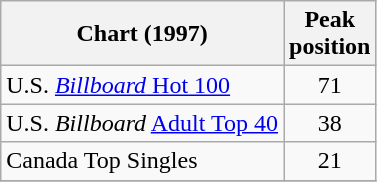<table class="wikitable sortable">
<tr>
<th>Chart (1997)</th>
<th>Peak<br>position</th>
</tr>
<tr>
<td>U.S. <a href='#'><em>Billboard</em> Hot 100</a></td>
<td align=center>71</td>
</tr>
<tr>
<td>U.S. <em>Billboard</em> <a href='#'>Adult Top 40</a></td>
<td align=center>38</td>
</tr>
<tr>
<td>Canada Top Singles </td>
<td align=center>21</td>
</tr>
<tr>
</tr>
</table>
